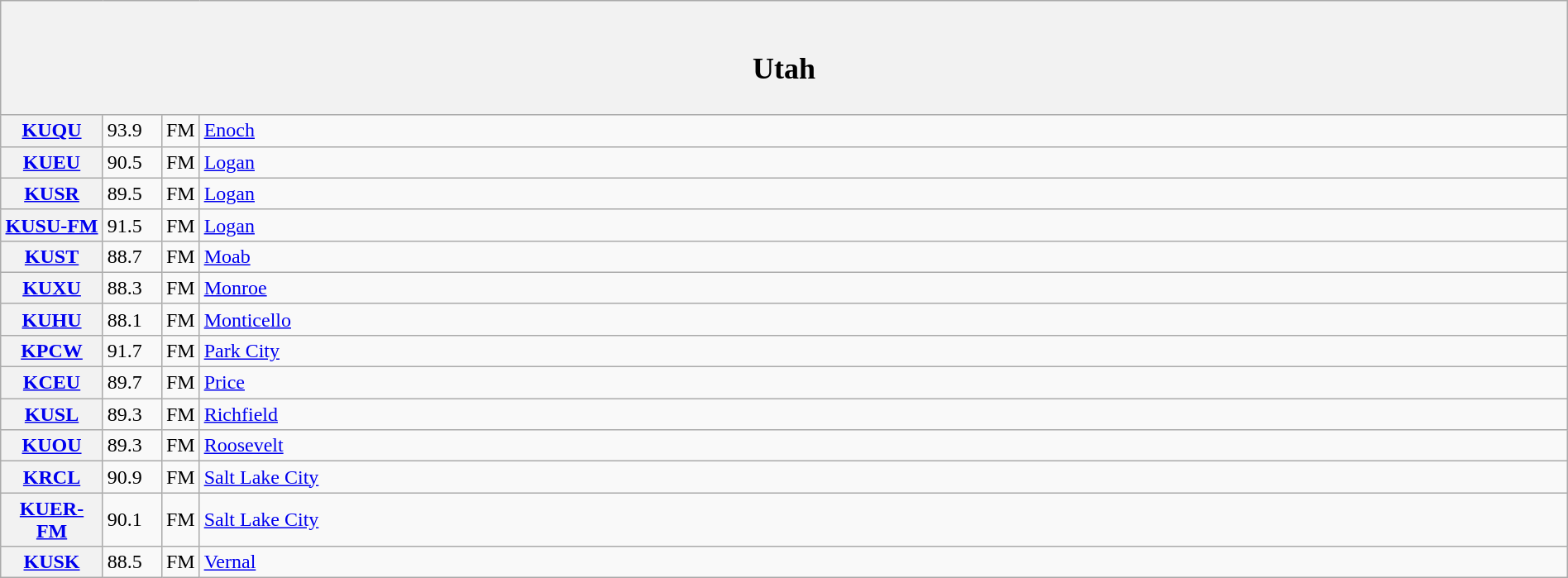<table class="wikitable mw-collapsible" style="width:100%">
<tr>
<th scope="col" colspan="4"><br><h2>Utah</h2></th>
</tr>
<tr>
<th scope="row" style="width: 75px;"><a href='#'>KUQU</a></th>
<td style="width: 40px;">93.9</td>
<td style="width: 21px;">FM</td>
<td><a href='#'>Enoch</a></td>
</tr>
<tr>
<th scope="row"><a href='#'>KUEU</a></th>
<td>90.5</td>
<td>FM</td>
<td><a href='#'>Logan</a></td>
</tr>
<tr>
<th scope="row"><a href='#'>KUSR</a></th>
<td>89.5</td>
<td>FM</td>
<td><a href='#'>Logan</a></td>
</tr>
<tr>
<th scope="row"><a href='#'>KUSU-FM</a></th>
<td>91.5</td>
<td>FM</td>
<td><a href='#'>Logan</a></td>
</tr>
<tr>
<th scope="row"><a href='#'>KUST</a></th>
<td>88.7</td>
<td>FM</td>
<td><a href='#'>Moab</a></td>
</tr>
<tr>
<th scope="row"><a href='#'>KUXU</a></th>
<td>88.3</td>
<td>FM</td>
<td><a href='#'>Monroe</a></td>
</tr>
<tr>
<th scope="row"><a href='#'>KUHU</a></th>
<td>88.1</td>
<td>FM</td>
<td><a href='#'>Monticello</a></td>
</tr>
<tr>
<th scope="row"><a href='#'>KPCW</a></th>
<td>91.7</td>
<td>FM</td>
<td><a href='#'>Park City</a></td>
</tr>
<tr>
<th scope="row"><a href='#'>KCEU</a></th>
<td>89.7</td>
<td>FM</td>
<td><a href='#'>Price</a></td>
</tr>
<tr>
<th scope="row"><a href='#'>KUSL</a></th>
<td>89.3</td>
<td>FM</td>
<td><a href='#'>Richfield</a></td>
</tr>
<tr>
<th scope="row"><a href='#'>KUOU</a></th>
<td>89.3</td>
<td>FM</td>
<td><a href='#'>Roosevelt</a></td>
</tr>
<tr>
<th scope="row"><a href='#'>KRCL</a></th>
<td>90.9</td>
<td>FM</td>
<td><a href='#'>Salt Lake City</a></td>
</tr>
<tr>
<th scope="row"><a href='#'>KUER-FM</a></th>
<td>90.1</td>
<td>FM</td>
<td><a href='#'>Salt Lake City</a></td>
</tr>
<tr>
<th scope="row"><a href='#'>KUSK</a></th>
<td>88.5</td>
<td>FM</td>
<td><a href='#'>Vernal</a></td>
</tr>
</table>
